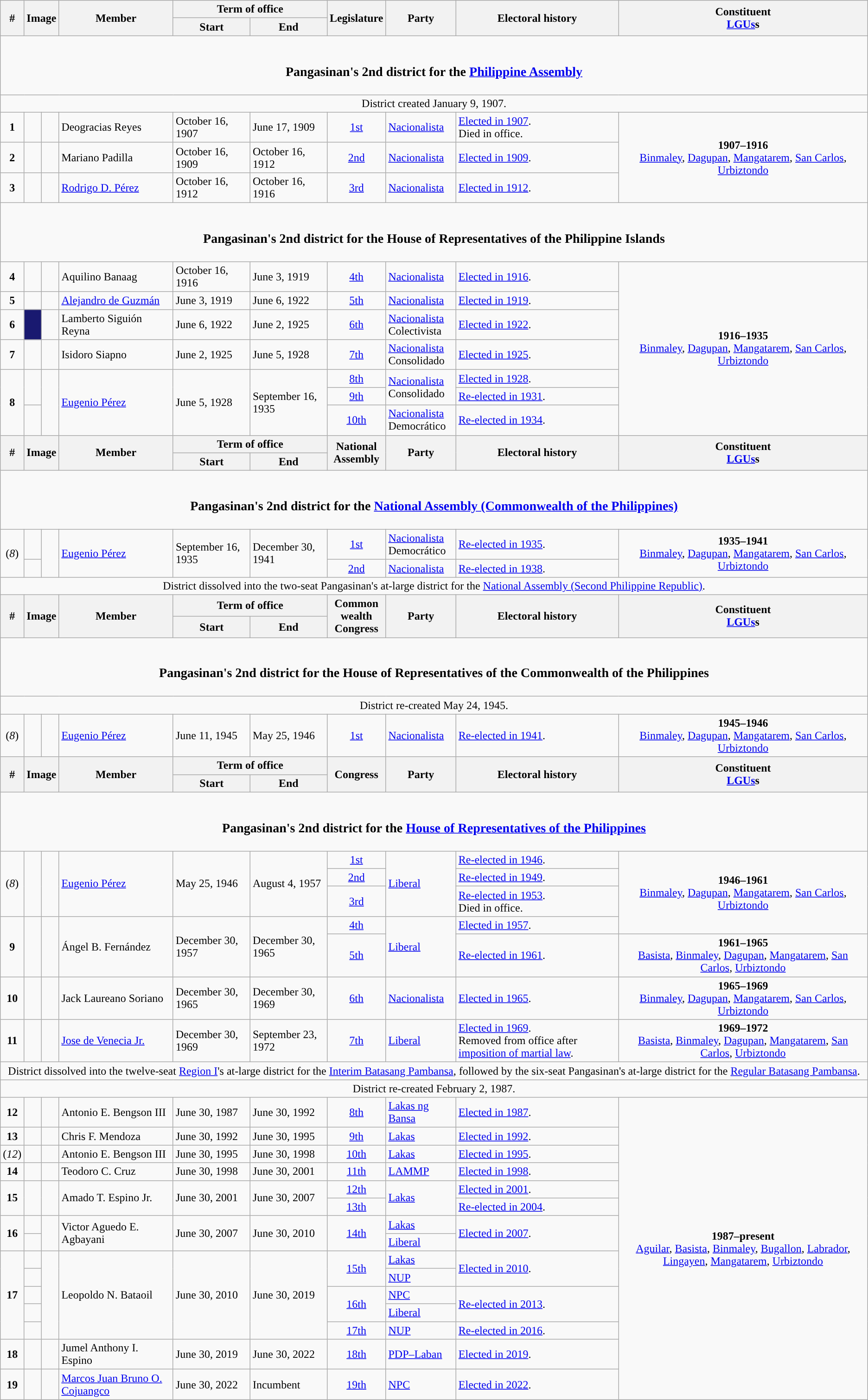<table class=wikitable>
<tr>
<th rowspan="2">#</th>
<th rowspan="2" colspan=2>Image</th>
<th rowspan="2">Member</th>
<th colspan=2>Term of office</th>
<th rowspan="2">Legislature</th>
<th rowspan="2">Party</th>
<th rowspan="2">Electoral history</th>
<th rowspan="2">Constituent<br><a href='#'>LGUs</a>s</th>
</tr>
<tr>
<th>Start</th>
<th>End</th>
</tr>
<tr>
<td colspan="10" style="text-align:center;"><br><h3>Pangasinan's 2nd district for the <a href='#'>Philippine Assembly</a></h3></td>
</tr>
<tr>
<td colspan="10" style="text-align:center;">District created January 9, 1907.</td>
</tr>
<tr>
<td style="text-align:center;"><strong>1</strong></td>
<td style="color:inherit;background:"></td>
<td></td>
<td>Deogracias Reyes</td>
<td>October 16, 1907</td>
<td>June 17, 1909</td>
<td style="text-align:center;"><a href='#'>1st</a></td>
<td><a href='#'>Nacionalista</a></td>
<td><a href='#'>Elected in 1907</a>. <br> Died in office.</td>
<td rowspan="3" style="text-align:center;"><strong>1907–1916</strong><br><a href='#'>Binmaley</a>, <a href='#'>Dagupan</a>, <a href='#'>Mangatarem</a>, <a href='#'>San Carlos</a>, <a href='#'>Urbiztondo</a></td>
</tr>
<tr>
<td style="text-align:center;"><strong>2</strong></td>
<td style="color:inherit;background:"></td>
<td></td>
<td>Mariano Padilla</td>
<td>October 16, 1909</td>
<td>October 16, 1912</td>
<td style="text-align:center;"><a href='#'>2nd</a></td>
<td><a href='#'>Nacionalista</a></td>
<td><a href='#'>Elected in 1909</a>.</td>
</tr>
<tr>
<td style="text-align:center;"><strong>3</strong></td>
<td style="color:inherit;background:"></td>
<td></td>
<td><a href='#'>Rodrigo D. Pérez</a></td>
<td>October 16, 1912</td>
<td>October 16, 1916</td>
<td style="text-align:center;"><a href='#'>3rd</a></td>
<td><a href='#'>Nacionalista</a></td>
<td><a href='#'>Elected in 1912</a>.</td>
</tr>
<tr>
<td colspan="10" style="text-align:center;"><br><h3>Pangasinan's 2nd district for the House of Representatives of the Philippine Islands</h3></td>
</tr>
<tr>
<td style="text-align:center;"><strong>4</strong></td>
<td style="color:inherit;background:"></td>
<td></td>
<td>Aquilino Banaag</td>
<td>October 16, 1916</td>
<td>June 3, 1919</td>
<td style="text-align:center;"><a href='#'>4th</a></td>
<td><a href='#'>Nacionalista</a></td>
<td><a href='#'>Elected in 1916</a>.</td>
<td rowspan="7" style="text-align:center;"><strong>1916–1935</strong><br><a href='#'>Binmaley</a>, <a href='#'>Dagupan</a>, <a href='#'>Mangatarem</a>, <a href='#'>San Carlos</a>, <a href='#'>Urbiztondo</a></td>
</tr>
<tr>
<td style="text-align:center;"><strong>5</strong></td>
<td style="color:inherit;background:"></td>
<td></td>
<td><a href='#'>Alejandro de Guzmán</a></td>
<td>June 3, 1919</td>
<td>June 6, 1922</td>
<td style="text-align:center;"><a href='#'>5th</a></td>
<td><a href='#'>Nacionalista</a></td>
<td><a href='#'>Elected in 1919</a>.</td>
</tr>
<tr>
<td style="text-align:center;"><strong>6</strong></td>
<td style="background-color:#191970"></td>
<td></td>
<td>Lamberto Siguión Reyna</td>
<td>June 6, 1922</td>
<td>June 2, 1925</td>
<td style="text-align:center;"><a href='#'>6th</a></td>
<td><a href='#'>Nacionalista</a><br>Colectivista</td>
<td><a href='#'>Elected in 1922</a>.</td>
</tr>
<tr>
<td style="text-align:center;"><strong>7</strong></td>
<td style="color:inherit;background:"></td>
<td></td>
<td>Isidoro Siapno</td>
<td>June 2, 1925</td>
<td>June 5, 1928</td>
<td style="text-align:center;"><a href='#'>7th</a></td>
<td><a href='#'>Nacionalista</a><br>Consolidado</td>
<td><a href='#'>Elected in 1925</a>.</td>
</tr>
<tr>
<td rowspan="3" style="text-align:center;"><strong>8</strong></td>
<td rowspan="2" style="color:inherit;background:"></td>
<td rowspan="3"></td>
<td rowspan="3"><a href='#'>Eugenio Pérez</a></td>
<td rowspan="3">June 5, 1928</td>
<td rowspan="3">September 16, 1935</td>
<td style="text-align:center;"><a href='#'>8th</a></td>
<td rowspan="2"><a href='#'>Nacionalista</a><br>Consolidado</td>
<td><a href='#'>Elected in 1928</a>.</td>
</tr>
<tr>
<td style="text-align:center;"><a href='#'>9th</a></td>
<td><a href='#'>Re-elected in 1931</a>.</td>
</tr>
<tr>
<td style="color:inherit;background:"></td>
<td style="text-align:center;"><a href='#'>10th</a></td>
<td><a href='#'>Nacionalista</a><br>Democrático</td>
<td><a href='#'>Re-elected in 1934</a>.</td>
</tr>
<tr>
<th rowspan="2">#</th>
<th rowspan="2" colspan=2>Image</th>
<th rowspan="2">Member</th>
<th colspan=2>Term of office</th>
<th rowspan="2">National<br>Assembly</th>
<th rowspan="2">Party</th>
<th rowspan="2">Electoral history</th>
<th rowspan="2">Constituent<br><a href='#'>LGUs</a>s</th>
</tr>
<tr>
<th>Start</th>
<th>End</th>
</tr>
<tr>
<td colspan="10" style="text-align:center;"><br><h3>Pangasinan's 2nd district for the <a href='#'>National Assembly (Commonwealth of the Philippines)</a></h3></td>
</tr>
<tr>
<td rowspan="2" style="text-align:center;">(<em>8</em>)</td>
<td style="color:inherit;background:"></td>
<td rowspan="2"></td>
<td rowspan="2"><a href='#'>Eugenio Pérez</a></td>
<td rowspan="2">September 16, 1935</td>
<td rowspan="2">December 30, 1941</td>
<td style="text-align:center;"><a href='#'>1st</a></td>
<td><a href='#'>Nacionalista</a><br>Democrático</td>
<td><a href='#'>Re-elected in 1935</a>.</td>
<td rowspan="2" style="text-align:center;"><strong>1935–1941</strong><br><a href='#'>Binmaley</a>, <a href='#'>Dagupan</a>, <a href='#'>Mangatarem</a>, <a href='#'>San Carlos</a>, <a href='#'>Urbiztondo</a></td>
</tr>
<tr>
<td style="color:inherit;background:"></td>
<td style="text-align:center;"><a href='#'>2nd</a></td>
<td><a href='#'>Nacionalista</a></td>
<td><a href='#'>Re-elected in 1938</a>.</td>
</tr>
<tr>
<td colspan="10" style="text-align:center;">District dissolved into the two-seat Pangasinan's at-large district for the <a href='#'>National Assembly (Second Philippine Republic)</a>.</td>
</tr>
<tr>
<th rowspan="2">#</th>
<th rowspan="2" colspan=2>Image</th>
<th rowspan="2">Member</th>
<th colspan=2>Term of office</th>
<th rowspan="2">Common<br>wealth<br>Congress</th>
<th rowspan="2">Party</th>
<th rowspan="2">Electoral history</th>
<th rowspan="2">Constituent<br><a href='#'>LGUs</a>s</th>
</tr>
<tr>
<th>Start</th>
<th>End</th>
</tr>
<tr>
<td colspan="10" style="text-align:center;"><br><h3>Pangasinan's 2nd district for the House of Representatives of the Commonwealth of the Philippines</h3></td>
</tr>
<tr>
<td colspan="10" style="text-align:center;">District re-created May 24, 1945.</td>
</tr>
<tr>
<td style="text-align:center;">(<em>8</em>)</td>
<td style="color:inherit;background:"></td>
<td></td>
<td><a href='#'>Eugenio Pérez</a></td>
<td>June 11, 1945</td>
<td>May 25, 1946</td>
<td style="text-align:center;"><a href='#'>1st</a></td>
<td><a href='#'>Nacionalista</a></td>
<td><a href='#'>Re-elected in 1941</a>.</td>
<td style="text-align:center;"><strong>1945–1946</strong><br><a href='#'>Binmaley</a>, <a href='#'>Dagupan</a>, <a href='#'>Mangatarem</a>, <a href='#'>San Carlos</a>, <a href='#'>Urbiztondo</a></td>
</tr>
<tr>
<th rowspan="2">#</th>
<th rowspan="2" colspan=2>Image</th>
<th rowspan="2">Member</th>
<th colspan=2>Term of office</th>
<th rowspan="2">Congress</th>
<th rowspan="2">Party</th>
<th rowspan="2">Electoral history</th>
<th rowspan="2">Constituent<br><a href='#'>LGUs</a>s</th>
</tr>
<tr>
<th>Start</th>
<th>End</th>
</tr>
<tr>
<td colspan="10" style="text-align:center;"><br><h3>Pangasinan's 2nd district for the <a href='#'>House of Representatives of the Philippines</a></h3></td>
</tr>
<tr>
<td rowspan="3" style="text-align:center;">(<em>8</em>)</td>
<td rowspan="3" style="color:inherit;background:"></td>
<td rowspan="3"></td>
<td rowspan="3"><a href='#'>Eugenio Pérez</a></td>
<td rowspan="3">May 25, 1946</td>
<td rowspan="3">August 4, 1957</td>
<td style="text-align:center;"><a href='#'>1st</a></td>
<td rowspan="3"><a href='#'>Liberal</a></td>
<td><a href='#'>Re-elected in 1946</a>.</td>
<td rowspan="4" style="text-align:center;"><strong>1946–1961</strong><br><a href='#'>Binmaley</a>, <a href='#'>Dagupan</a>, <a href='#'>Mangatarem</a>, <a href='#'>San Carlos</a>, <a href='#'>Urbiztondo</a></td>
</tr>
<tr>
<td style="text-align:center;"><a href='#'>2nd</a></td>
<td><a href='#'>Re-elected in 1949</a>.</td>
</tr>
<tr>
<td style="text-align:center;"><a href='#'>3rd</a></td>
<td><a href='#'>Re-elected in 1953</a>. <br> Died in office.</td>
</tr>
<tr>
<td rowspan="2" style="text-align:center;"><strong>9</strong></td>
<td rowspan="2" style="color:inherit;background:"></td>
<td rowspan="2"></td>
<td rowspan="2">Ángel B. Fernández</td>
<td rowspan="2">December 30, 1957</td>
<td rowspan="2">December 30, 1965</td>
<td style="text-align:center;"><a href='#'>4th</a></td>
<td rowspan="2"><a href='#'>Liberal</a></td>
<td><a href='#'>Elected in 1957</a>.</td>
</tr>
<tr>
<td style="text-align:center;"><a href='#'>5th</a></td>
<td><a href='#'>Re-elected in 1961</a>.</td>
<td style="text-align:center;"><strong>1961–1965</strong><br><a href='#'>Basista</a>, <a href='#'>Binmaley</a>, <a href='#'>Dagupan</a>, <a href='#'>Mangatarem</a>, <a href='#'>San Carlos</a>, <a href='#'>Urbiztondo</a> </td>
</tr>
<tr>
<td style="text-align:center;"><strong>10</strong></td>
<td style="color:inherit;background:"></td>
<td></td>
<td>Jack Laureano Soriano</td>
<td>December 30, 1965</td>
<td>December 30, 1969</td>
<td style="text-align:center;"><a href='#'>6th</a></td>
<td><a href='#'>Nacionalista</a></td>
<td><a href='#'>Elected in 1965</a>.</td>
<td style="text-align:center;"><strong>1965–1969</strong><br><a href='#'>Binmaley</a>, <a href='#'>Dagupan</a>, <a href='#'>Mangatarem</a>, <a href='#'>San Carlos</a>, <a href='#'>Urbiztondo</a> </td>
</tr>
<tr>
<td style="text-align:center;"><strong>11</strong></td>
<td style="color:inherit;background:"></td>
<td></td>
<td><a href='#'>Jose de Venecia Jr.</a></td>
<td>December 30, 1969</td>
<td>September 23, 1972</td>
<td style="text-align:center;"><a href='#'>7th</a></td>
<td><a href='#'>Liberal</a></td>
<td><a href='#'>Elected in 1969</a>.<br>Removed from office after <a href='#'>imposition of martial law</a>.</td>
<td style="text-align:center;"><strong>1969–1972</strong><br><a href='#'>Basista</a>, <a href='#'>Binmaley</a>, <a href='#'>Dagupan</a>, <a href='#'>Mangatarem</a>, <a href='#'>San Carlos</a>, <a href='#'>Urbiztondo</a> </td>
</tr>
<tr>
<td colspan="10" style="text-align:center;">District dissolved into the twelve-seat <a href='#'>Region I</a>'s at-large district for the <a href='#'>Interim Batasang Pambansa</a>, followed by the six-seat Pangasinan's at-large district for the <a href='#'>Regular Batasang Pambansa</a>.</td>
</tr>
<tr>
<td colspan="10" style="text-align:center;">District re-created February 2, 1987.</td>
</tr>
<tr>
<td style="text-align:center;"><strong>12</strong></td>
<td style="color:inherit;background:"></td>
<td></td>
<td>Antonio E. Bengson III</td>
<td>June 30, 1987</td>
<td>June 30, 1992</td>
<td style="text-align:center;"><a href='#'>8th</a></td>
<td><a href='#'>Lakas ng Bansa</a></td>
<td><a href='#'>Elected in 1987</a>.</td>
<td rowspan="15" style="text-align:center;"><strong>1987–present</strong><br><a href='#'>Aguilar</a>, <a href='#'>Basista</a>, <a href='#'>Binmaley</a>, <a href='#'>Bugallon</a>, <a href='#'>Labrador</a>, <a href='#'>Lingayen</a>, <a href='#'>Mangatarem</a>, <a href='#'>Urbiztondo</a></td>
</tr>
<tr>
<td style="text-align:center;"><strong>13</strong></td>
<td style="color:inherit;background:"></td>
<td></td>
<td>Chris F. Mendoza</td>
<td>June 30, 1992</td>
<td>June 30, 1995</td>
<td style="text-align:center;"><a href='#'>9th</a></td>
<td><a href='#'>Lakas</a></td>
<td><a href='#'>Elected in 1992</a>.</td>
</tr>
<tr>
<td style="text-align:center;">(<em>12</em>)</td>
<td style="color:inherit;background:"></td>
<td></td>
<td>Antonio E. Bengson III</td>
<td>June 30, 1995</td>
<td>June 30, 1998</td>
<td style="text-align:center;"><a href='#'>10th</a></td>
<td><a href='#'>Lakas</a></td>
<td><a href='#'>Elected in 1995</a>.</td>
</tr>
<tr>
<td style="text-align:center;"><strong>14</strong></td>
<td style="color:inherit;background:"></td>
<td></td>
<td>Teodoro C. Cruz</td>
<td>June 30, 1998</td>
<td>June 30, 2001</td>
<td style="text-align:center;"><a href='#'>11th</a></td>
<td><a href='#'>LAMMP</a></td>
<td><a href='#'>Elected in 1998</a>.</td>
</tr>
<tr>
<td rowspan="2" style="text-align:center;"><strong>15</strong></td>
<td rowspan="2" style="color:inherit;background:"></td>
<td rowspan="2"></td>
<td rowspan="2">Amado T. Espino Jr.</td>
<td rowspan="2">June 30, 2001</td>
<td rowspan="2">June 30, 2007</td>
<td style="text-align:center;"><a href='#'>12th</a></td>
<td rowspan="2"><a href='#'>Lakas</a></td>
<td><a href='#'>Elected in 2001</a>.</td>
</tr>
<tr>
<td style="text-align:center;"><a href='#'>13th</a></td>
<td><a href='#'>Re-elected in 2004</a>.</td>
</tr>
<tr>
<td style="text-align:center;" rowspan="2"><strong>16</strong></td>
<td style="color:inherit;background:"></td>
<td rowspan="2"></td>
<td rowspan="2">Victor Aguedo E. Agbayani</td>
<td rowspan="2">June 30, 2007</td>
<td rowspan="2">June 30, 2010</td>
<td style="text-align:center;" rowspan="2"><a href='#'>14th</a></td>
<td><a href='#'>Lakas</a></td>
<td rowspan="2"><a href='#'>Elected in 2007</a>.</td>
</tr>
<tr>
<td style="color:inherit;background:"></td>
<td><a href='#'>Liberal</a></td>
</tr>
<tr>
<td rowspan="5" style="text-align:center;"><strong>17</strong></td>
<td style="color:inherit;background:"></td>
<td rowspan="5"></td>
<td rowspan="5">Leopoldo N. Bataoil</td>
<td rowspan="5">June 30, 2010</td>
<td rowspan="5">June 30, 2019</td>
<td style="text-align:center;" rowspan="2"><a href='#'>15th</a></td>
<td><a href='#'>Lakas</a></td>
<td rowspan="2"><a href='#'>Elected in 2010</a>.</td>
</tr>
<tr>
<td style="color:inherit;background:"></td>
<td><a href='#'>NUP</a></td>
</tr>
<tr>
<td style="color:inherit;background:"></td>
<td style="text-align:center;" rowspan="2"><a href='#'>16th</a></td>
<td><a href='#'>NPC</a></td>
<td rowspan="2"><a href='#'>Re-elected in 2013</a>.</td>
</tr>
<tr>
<td style="color:inherit;background:"></td>
<td><a href='#'>Liberal</a></td>
</tr>
<tr>
<td style="color:inherit;background:"></td>
<td style="text-align:center;"><a href='#'>17th</a></td>
<td><a href='#'>NUP</a></td>
<td><a href='#'>Re-elected in 2016</a>.</td>
</tr>
<tr>
<td style="text-align:center;"><strong>18</strong></td>
<td style="color:inherit;background:"></td>
<td></td>
<td>Jumel Anthony I. Espino</td>
<td>June 30, 2019</td>
<td>June 30, 2022</td>
<td style="text-align:center;"><a href='#'>18th</a></td>
<td><a href='#'>PDP–Laban</a></td>
<td><a href='#'>Elected in 2019</a>.</td>
</tr>
<tr>
<td style="text-align:center;"><strong>19</strong></td>
<td style="color:inherit;background:"></td>
<td></td>
<td><a href='#'>Marcos Juan Bruno O. Cojuangco</a></td>
<td>June 30, 2022</td>
<td>Incumbent</td>
<td style="text-align:center;"><a href='#'>19th</a></td>
<td><a href='#'>NPC</a></td>
<td><a href='#'>Elected in 2022</a>.</td>
</tr>
</table>
